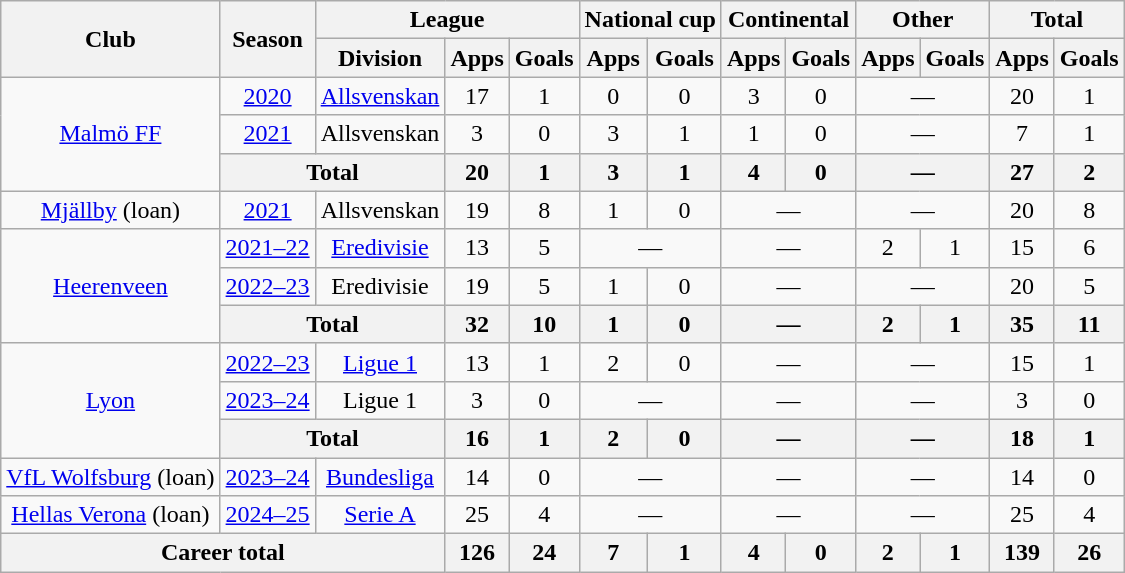<table class="wikitable" style="text-align:center">
<tr>
<th rowspan="2">Club</th>
<th rowspan="2">Season</th>
<th colspan="3">League</th>
<th colspan="2">National cup</th>
<th colspan="2">Continental</th>
<th colspan="2">Other</th>
<th colspan="2">Total</th>
</tr>
<tr>
<th>Division</th>
<th>Apps</th>
<th>Goals</th>
<th>Apps</th>
<th>Goals</th>
<th>Apps</th>
<th>Goals</th>
<th>Apps</th>
<th>Goals</th>
<th>Apps</th>
<th>Goals</th>
</tr>
<tr>
<td rowspan="3"><a href='#'>Malmö FF</a></td>
<td><a href='#'>2020</a></td>
<td><a href='#'>Allsvenskan</a></td>
<td>17</td>
<td>1</td>
<td>0</td>
<td>0</td>
<td>3</td>
<td>0</td>
<td colspan="2">—</td>
<td>20</td>
<td>1</td>
</tr>
<tr>
<td><a href='#'>2021</a></td>
<td>Allsvenskan</td>
<td>3</td>
<td>0</td>
<td>3</td>
<td>1</td>
<td>1</td>
<td>0</td>
<td colspan="2">—</td>
<td>7</td>
<td>1</td>
</tr>
<tr>
<th colspan="2">Total</th>
<th>20</th>
<th>1</th>
<th>3</th>
<th>1</th>
<th>4</th>
<th>0</th>
<th colspan="2">—</th>
<th>27</th>
<th>2</th>
</tr>
<tr>
<td><a href='#'>Mjällby</a> (loan)</td>
<td><a href='#'>2021</a></td>
<td>Allsvenskan</td>
<td>19</td>
<td>8</td>
<td>1</td>
<td>0</td>
<td colspan="2">—</td>
<td colspan="2">—</td>
<td>20</td>
<td>8</td>
</tr>
<tr>
<td rowspan="3"><a href='#'>Heerenveen</a></td>
<td><a href='#'>2021–22</a></td>
<td><a href='#'>Eredivisie</a></td>
<td>13</td>
<td>5</td>
<td colspan="2">—</td>
<td colspan="2">—</td>
<td>2</td>
<td>1</td>
<td>15</td>
<td>6</td>
</tr>
<tr>
<td><a href='#'>2022–23</a></td>
<td>Eredivisie</td>
<td>19</td>
<td>5</td>
<td>1</td>
<td>0</td>
<td colspan="2">—</td>
<td colspan="2">—</td>
<td>20</td>
<td>5</td>
</tr>
<tr>
<th colspan="2">Total</th>
<th>32</th>
<th>10</th>
<th>1</th>
<th>0</th>
<th colspan="2">—</th>
<th>2</th>
<th>1</th>
<th>35</th>
<th>11</th>
</tr>
<tr>
<td rowspan="3"><a href='#'>Lyon</a></td>
<td><a href='#'>2022–23</a></td>
<td><a href='#'>Ligue 1</a></td>
<td>13</td>
<td>1</td>
<td>2</td>
<td>0</td>
<td colspan="2">—</td>
<td colspan="2">—</td>
<td>15</td>
<td>1</td>
</tr>
<tr>
<td><a href='#'>2023–24</a></td>
<td>Ligue 1</td>
<td>3</td>
<td>0</td>
<td colspan="2">—</td>
<td colspan="2">—</td>
<td colspan="2">—</td>
<td>3</td>
<td>0</td>
</tr>
<tr>
<th colspan="2">Total</th>
<th>16</th>
<th>1</th>
<th>2</th>
<th>0</th>
<th colspan="2">—</th>
<th colspan="2">—</th>
<th>18</th>
<th>1</th>
</tr>
<tr>
<td><a href='#'>VfL Wolfsburg</a> (loan)</td>
<td><a href='#'>2023–24</a></td>
<td><a href='#'>Bundesliga</a></td>
<td>14</td>
<td>0</td>
<td colspan="2">—</td>
<td colspan="2">—</td>
<td colspan="2">—</td>
<td>14</td>
<td>0</td>
</tr>
<tr>
<td><a href='#'>Hellas Verona</a> (loan)</td>
<td><a href='#'>2024–25</a></td>
<td><a href='#'>Serie A</a></td>
<td>25</td>
<td>4</td>
<td colspan="2">—</td>
<td colspan="2">—</td>
<td colspan="2">—</td>
<td>25</td>
<td>4</td>
</tr>
<tr>
<th colspan="3">Career total</th>
<th>126</th>
<th>24</th>
<th>7</th>
<th>1</th>
<th>4</th>
<th>0</th>
<th>2</th>
<th>1</th>
<th>139</th>
<th>26</th>
</tr>
</table>
